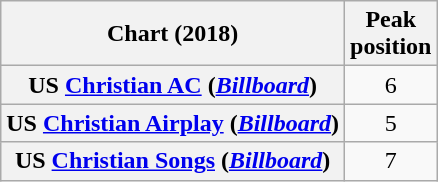<table class="wikitable plainrowheaders" style="text-align:center">
<tr>
<th scope="col">Chart (2018)</th>
<th scope="col">Peak<br>position</th>
</tr>
<tr>
<th scope="row">US <a href='#'>Christian AC</a> (<em><a href='#'>Billboard</a></em>)</th>
<td>6</td>
</tr>
<tr>
<th scope="row">US <a href='#'>Christian Airplay</a> (<em><a href='#'>Billboard</a></em>)</th>
<td>5</td>
</tr>
<tr>
<th scope="row">US <a href='#'>Christian Songs</a> (<em><a href='#'>Billboard</a></em>)</th>
<td>7</td>
</tr>
</table>
